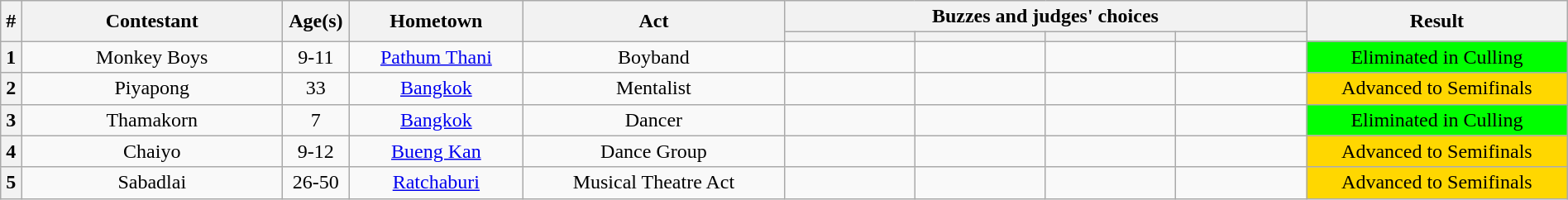<table class="wikitable sortable" style="width:100%; text-align:center;">
<tr>
<th scope="col" rowspan="2"  style="width:1%;">#</th>
<th scope="col" rowspan="2"  style="width:15%;">Contestant</th>
<th scope="col" rowspan="2"  data-sort-type="number" style="width:2%;">Age(s)</th>
<th scope="col" rowspan="2"  class="unsortable" style="width:10%;">Hometown</th>
<th scope="col" rowspan="2" class="unsortable"  style="width:15%;">Act</th>
<th scope="col" colspan="4" class="unsortable" style="width:30%;">Buzzes and judges' choices</th>
<th scope="col" rowspan="2" style="width:15%;">Result</th>
</tr>
<tr>
<th width="100"></th>
<th width="100"></th>
<th width="100"></th>
<th width="100"></th>
</tr>
<tr>
<th>1</th>
<td>Monkey Boys</td>
<td>9-11</td>
<td><a href='#'>Pathum Thani</a></td>
<td>Boyband</td>
<td></td>
<td></td>
<td></td>
<td></td>
<td style="background:lime">Eliminated in Culling</td>
</tr>
<tr>
<th>2</th>
<td>Piyapong</td>
<td>33</td>
<td><a href='#'>Bangkok</a></td>
<td>Mentalist</td>
<td></td>
<td></td>
<td></td>
<td></td>
<td style="background:gold">Advanced to Semifinals</td>
</tr>
<tr>
<th>3</th>
<td>Thamakorn</td>
<td>7</td>
<td><a href='#'>Bangkok</a></td>
<td>Dancer</td>
<td></td>
<td></td>
<td></td>
<td></td>
<td style="background:lime">Eliminated in Culling</td>
</tr>
<tr>
<th>4</th>
<td>Chaiyo</td>
<td>9-12</td>
<td><a href='#'>Bueng Kan</a></td>
<td>Dance Group</td>
<td></td>
<td></td>
<td></td>
<td></td>
<td style="background:gold">Advanced to Semifinals</td>
</tr>
<tr>
<th>5</th>
<td>Sabadlai</td>
<td>26-50</td>
<td><a href='#'>Ratchaburi</a></td>
<td>Musical Theatre Act</td>
<td></td>
<td></td>
<td></td>
<td></td>
<td style="background:gold">Advanced to Semifinals</td>
</tr>
</table>
